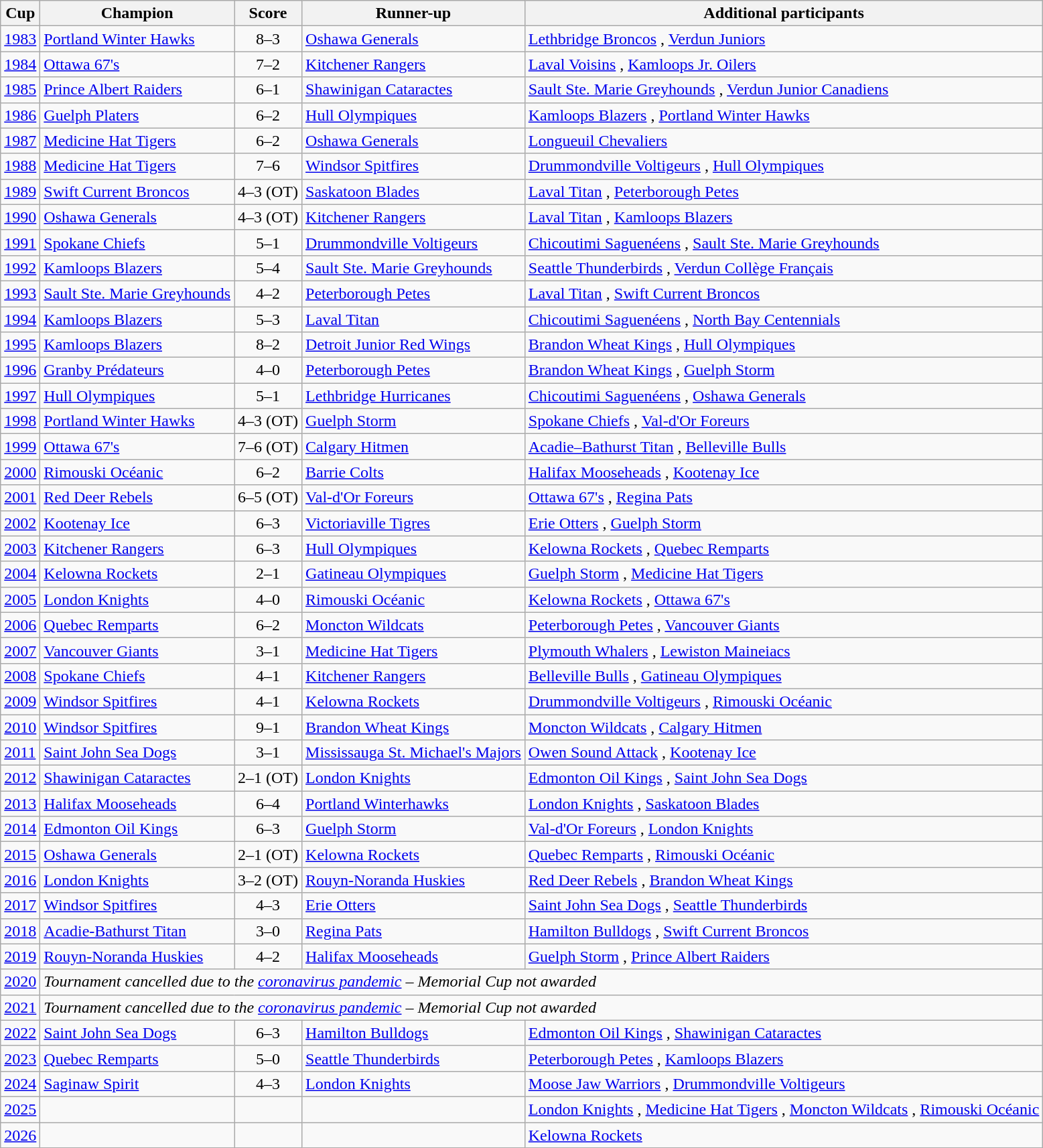<table class="wikitable sortable">
<tr>
<th>Cup</th>
<th>Champion</th>
<th>Score</th>
<th>Runner-up</th>
<th class="unsortable">Additional participants</th>
</tr>
<tr>
<td><a href='#'>1983</a></td>
<td><a href='#'>Portland Winter Hawks</a> </td>
<td align="center">8–3</td>
<td><a href='#'>Oshawa Generals</a> </td>
<td><a href='#'>Lethbridge Broncos</a> , <a href='#'>Verdun Juniors</a> </td>
</tr>
<tr>
<td><a href='#'>1984</a></td>
<td><a href='#'>Ottawa 67's</a> </td>
<td align="center">7–2</td>
<td><a href='#'>Kitchener Rangers</a> </td>
<td><a href='#'>Laval Voisins</a> , <a href='#'>Kamloops Jr. Oilers</a> </td>
</tr>
<tr>
<td><a href='#'>1985</a></td>
<td><a href='#'>Prince Albert Raiders</a> </td>
<td align="center">6–1</td>
<td><a href='#'>Shawinigan Cataractes</a> </td>
<td><a href='#'>Sault Ste. Marie Greyhounds</a> , <a href='#'>Verdun Junior Canadiens</a> </td>
</tr>
<tr>
<td><a href='#'>1986</a></td>
<td><a href='#'>Guelph Platers</a> </td>
<td align="center">6–2</td>
<td><a href='#'>Hull Olympiques</a> </td>
<td><a href='#'>Kamloops Blazers</a> , <a href='#'>Portland Winter Hawks</a> </td>
</tr>
<tr>
<td><a href='#'>1987</a></td>
<td><a href='#'>Medicine Hat Tigers</a> </td>
<td align="center">6–2</td>
<td><a href='#'>Oshawa Generals</a> </td>
<td><a href='#'>Longueuil Chevaliers</a>  </td>
</tr>
<tr>
<td><a href='#'>1988</a></td>
<td><a href='#'>Medicine Hat Tigers</a> </td>
<td align="center">7–6</td>
<td><a href='#'>Windsor Spitfires</a> </td>
<td><a href='#'>Drummondville Voltigeurs</a> , <a href='#'>Hull Olympiques</a> </td>
</tr>
<tr>
<td><a href='#'>1989</a></td>
<td><a href='#'>Swift Current Broncos</a> </td>
<td align="center">4–3 (OT)</td>
<td><a href='#'>Saskatoon Blades</a> </td>
<td><a href='#'>Laval Titan</a> , <a href='#'>Peterborough Petes</a> </td>
</tr>
<tr>
<td><a href='#'>1990</a></td>
<td><a href='#'>Oshawa Generals</a> </td>
<td align="center">4–3 (OT)</td>
<td><a href='#'>Kitchener Rangers</a> </td>
<td><a href='#'>Laval Titan</a> , <a href='#'>Kamloops Blazers</a> </td>
</tr>
<tr>
<td><a href='#'>1991</a></td>
<td><a href='#'>Spokane Chiefs</a> </td>
<td align="center">5–1</td>
<td><a href='#'>Drummondville Voltigeurs</a> </td>
<td><a href='#'>Chicoutimi Saguenéens</a> , <a href='#'>Sault Ste. Marie Greyhounds</a> </td>
</tr>
<tr>
<td><a href='#'>1992</a></td>
<td><a href='#'>Kamloops Blazers</a> </td>
<td align="center">5–4</td>
<td><a href='#'>Sault Ste. Marie Greyhounds</a> </td>
<td><a href='#'>Seattle Thunderbirds</a> , <a href='#'>Verdun Collège Français</a> </td>
</tr>
<tr>
<td><a href='#'>1993</a></td>
<td><a href='#'>Sault Ste. Marie Greyhounds</a> </td>
<td align="center">4–2</td>
<td><a href='#'>Peterborough Petes</a> </td>
<td><a href='#'>Laval Titan</a> , <a href='#'>Swift Current Broncos</a> </td>
</tr>
<tr>
<td><a href='#'>1994</a></td>
<td><a href='#'>Kamloops Blazers</a> </td>
<td align="center">5–3</td>
<td><a href='#'>Laval Titan</a> </td>
<td><a href='#'>Chicoutimi Saguenéens</a> , <a href='#'>North Bay Centennials</a> </td>
</tr>
<tr>
<td><a href='#'>1995</a></td>
<td><a href='#'>Kamloops Blazers</a> </td>
<td align="center">8–2</td>
<td><a href='#'>Detroit Junior Red Wings</a> </td>
<td><a href='#'>Brandon Wheat Kings</a> , <a href='#'>Hull Olympiques</a> </td>
</tr>
<tr>
<td><a href='#'>1996</a></td>
<td><a href='#'>Granby Prédateurs</a> </td>
<td align="center">4–0</td>
<td><a href='#'>Peterborough Petes</a> </td>
<td><a href='#'>Brandon Wheat Kings</a> , <a href='#'>Guelph Storm</a> </td>
</tr>
<tr>
<td><a href='#'>1997</a></td>
<td><a href='#'>Hull Olympiques</a> </td>
<td align="center">5–1</td>
<td><a href='#'>Lethbridge Hurricanes</a> </td>
<td><a href='#'>Chicoutimi Saguenéens</a> , <a href='#'>Oshawa Generals</a> </td>
</tr>
<tr>
<td><a href='#'>1998</a></td>
<td><a href='#'>Portland Winter Hawks</a> </td>
<td align="center">4–3 (OT)</td>
<td><a href='#'>Guelph Storm</a> </td>
<td><a href='#'>Spokane Chiefs</a> , <a href='#'>Val-d'Or Foreurs</a> </td>
</tr>
<tr>
<td><a href='#'>1999</a></td>
<td><a href='#'>Ottawa 67's</a> </td>
<td align="center">7–6 (OT)</td>
<td><a href='#'>Calgary Hitmen</a> </td>
<td><a href='#'>Acadie–Bathurst Titan</a> , <a href='#'>Belleville Bulls</a> </td>
</tr>
<tr>
<td><a href='#'>2000</a></td>
<td><a href='#'>Rimouski Océanic</a> </td>
<td align="center">6–2</td>
<td><a href='#'>Barrie Colts</a> </td>
<td><a href='#'>Halifax Mooseheads</a> , <a href='#'>Kootenay Ice</a> </td>
</tr>
<tr>
<td><a href='#'>2001</a></td>
<td><a href='#'>Red Deer Rebels</a> </td>
<td align="center">6–5 (OT)</td>
<td><a href='#'>Val-d'Or Foreurs</a> </td>
<td><a href='#'>Ottawa 67's</a> , <a href='#'>Regina Pats</a> </td>
</tr>
<tr>
<td><a href='#'>2002</a></td>
<td><a href='#'>Kootenay Ice</a> </td>
<td align="center">6–3</td>
<td><a href='#'>Victoriaville Tigres</a> </td>
<td><a href='#'>Erie Otters</a> , <a href='#'>Guelph Storm</a> </td>
</tr>
<tr>
<td><a href='#'>2003</a></td>
<td><a href='#'>Kitchener Rangers</a> </td>
<td align="center">6–3</td>
<td><a href='#'>Hull Olympiques</a> </td>
<td><a href='#'>Kelowna Rockets</a> , <a href='#'>Quebec Remparts</a> </td>
</tr>
<tr>
<td><a href='#'>2004</a></td>
<td><a href='#'>Kelowna Rockets</a> </td>
<td align="center">2–1</td>
<td><a href='#'>Gatineau Olympiques</a> </td>
<td><a href='#'>Guelph Storm</a> , <a href='#'>Medicine Hat Tigers</a> </td>
</tr>
<tr>
<td><a href='#'>2005</a></td>
<td><a href='#'>London Knights</a> </td>
<td align="center">4–0</td>
<td><a href='#'>Rimouski Océanic</a> </td>
<td><a href='#'>Kelowna Rockets</a> , <a href='#'>Ottawa 67's</a> </td>
</tr>
<tr>
<td><a href='#'>2006</a></td>
<td><a href='#'>Quebec Remparts</a> </td>
<td align="center">6–2</td>
<td><a href='#'>Moncton Wildcats</a> </td>
<td><a href='#'>Peterborough Petes</a> , <a href='#'>Vancouver Giants</a> </td>
</tr>
<tr>
<td><a href='#'>2007</a></td>
<td><a href='#'>Vancouver Giants</a> </td>
<td align="center">3–1</td>
<td><a href='#'>Medicine Hat Tigers</a> </td>
<td><a href='#'>Plymouth Whalers</a> , <a href='#'>Lewiston Maineiacs</a> </td>
</tr>
<tr>
<td><a href='#'>2008</a></td>
<td><a href='#'>Spokane Chiefs</a> </td>
<td align="center">4–1</td>
<td><a href='#'>Kitchener Rangers</a> </td>
<td><a href='#'>Belleville Bulls</a> , <a href='#'>Gatineau Olympiques</a> </td>
</tr>
<tr>
<td><a href='#'>2009</a></td>
<td><a href='#'>Windsor Spitfires</a> </td>
<td align="center">4–1</td>
<td><a href='#'>Kelowna Rockets</a> </td>
<td><a href='#'>Drummondville Voltigeurs</a> , <a href='#'>Rimouski Océanic</a> </td>
</tr>
<tr>
<td><a href='#'>2010</a></td>
<td><a href='#'>Windsor Spitfires</a> </td>
<td align="center">9–1</td>
<td><a href='#'>Brandon Wheat Kings</a> </td>
<td><a href='#'>Moncton Wildcats</a> , <a href='#'>Calgary Hitmen</a> </td>
</tr>
<tr>
<td><a href='#'>2011</a></td>
<td><a href='#'>Saint John Sea Dogs</a> </td>
<td align="center">3–1</td>
<td><a href='#'>Mississauga St. Michael's Majors</a> </td>
<td><a href='#'>Owen Sound Attack</a> , <a href='#'>Kootenay Ice</a> </td>
</tr>
<tr>
<td><a href='#'>2012</a></td>
<td><a href='#'>Shawinigan Cataractes</a> </td>
<td align="center">2–1 (OT)</td>
<td><a href='#'>London Knights</a> </td>
<td><a href='#'>Edmonton Oil Kings</a> , <a href='#'>Saint John Sea Dogs</a> </td>
</tr>
<tr>
<td><a href='#'>2013</a></td>
<td><a href='#'>Halifax Mooseheads</a> </td>
<td align="center">6–4</td>
<td><a href='#'>Portland Winterhawks</a> </td>
<td><a href='#'>London Knights</a> , <a href='#'>Saskatoon Blades</a> </td>
</tr>
<tr>
<td><a href='#'>2014</a></td>
<td><a href='#'>Edmonton Oil Kings</a> </td>
<td align="center">6–3</td>
<td><a href='#'>Guelph Storm</a> </td>
<td><a href='#'>Val-d'Or Foreurs</a> , <a href='#'>London Knights</a> </td>
</tr>
<tr>
<td><a href='#'>2015</a></td>
<td><a href='#'>Oshawa Generals</a> </td>
<td align="center">2–1 (OT)</td>
<td><a href='#'>Kelowna Rockets</a> </td>
<td><a href='#'>Quebec Remparts</a> , <a href='#'>Rimouski Océanic</a> </td>
</tr>
<tr>
<td><a href='#'>2016</a></td>
<td><a href='#'>London Knights</a> </td>
<td align=center>3–2 (OT)</td>
<td><a href='#'>Rouyn-Noranda Huskies</a> </td>
<td><a href='#'>Red Deer Rebels</a> , <a href='#'>Brandon Wheat Kings</a> </td>
</tr>
<tr>
<td><a href='#'>2017</a></td>
<td><a href='#'>Windsor Spitfires</a> </td>
<td align=center>4–3</td>
<td><a href='#'>Erie Otters</a> </td>
<td><a href='#'>Saint John Sea Dogs</a> , <a href='#'>Seattle Thunderbirds</a> </td>
</tr>
<tr>
<td><a href='#'>2018</a></td>
<td><a href='#'>Acadie-Bathurst Titan</a> </td>
<td align=center>3–0</td>
<td><a href='#'>Regina Pats</a> </td>
<td><a href='#'>Hamilton Bulldogs</a> , <a href='#'>Swift Current Broncos</a> </td>
</tr>
<tr>
<td><a href='#'>2019</a></td>
<td><a href='#'>Rouyn-Noranda Huskies</a> </td>
<td align=center>4–2</td>
<td><a href='#'>Halifax Mooseheads</a> </td>
<td><a href='#'>Guelph Storm</a> , <a href='#'>Prince Albert Raiders</a> </td>
</tr>
<tr>
<td><a href='#'>2020</a></td>
<td colspan=4><em>Tournament cancelled due to the <a href='#'>coronavirus pandemic</a> – Memorial Cup not awarded</em></td>
</tr>
<tr>
<td><a href='#'>2021</a></td>
<td colspan=4><em>Tournament cancelled due to the <a href='#'>coronavirus pandemic</a> – Memorial Cup not awarded</em></td>
</tr>
<tr>
<td><a href='#'>2022</a></td>
<td><a href='#'>Saint John Sea Dogs</a> </td>
<td align=center>6–3</td>
<td><a href='#'>Hamilton Bulldogs</a> </td>
<td><a href='#'>Edmonton Oil Kings</a> , <a href='#'>Shawinigan Cataractes</a> </td>
</tr>
<tr>
<td><a href='#'>2023</a></td>
<td><a href='#'>Quebec Remparts</a> </td>
<td align=center>5–0</td>
<td><a href='#'>Seattle Thunderbirds</a> </td>
<td><a href='#'>Peterborough Petes</a> , <a href='#'>Kamloops Blazers</a> </td>
</tr>
<tr>
<td><a href='#'>2024</a></td>
<td><a href='#'>Saginaw Spirit</a> </td>
<td align=center>4–3</td>
<td><a href='#'>London Knights</a> </td>
<td><a href='#'>Moose Jaw Warriors</a> , <a href='#'>Drummondville Voltigeurs</a> </td>
</tr>
<tr>
<td><a href='#'>2025</a></td>
<td></td>
<td align=center></td>
<td></td>
<td><a href='#'>London Knights</a> , <a href='#'>Medicine Hat Tigers</a> , <a href='#'>Moncton Wildcats</a> , <a href='#'>Rimouski Océanic</a> </td>
</tr>
<tr>
<td><a href='#'>2026</a></td>
<td></td>
<td align=center></td>
<td></td>
<td><a href='#'>Kelowna Rockets</a> </td>
</tr>
</table>
